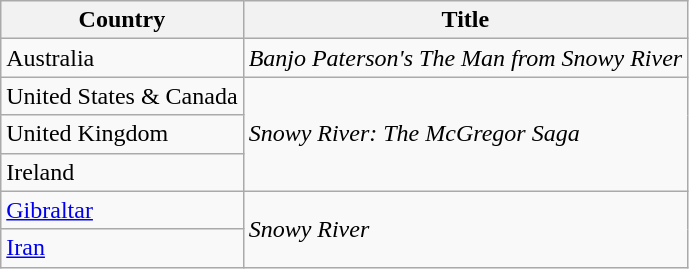<table class="wikitable">
<tr>
<th>Country</th>
<th>Title</th>
</tr>
<tr>
<td>Australia</td>
<td><em>Banjo Paterson's The Man from Snowy River</em></td>
</tr>
<tr>
<td>United States & Canada</td>
<td rowspan=3><em>Snowy River: The McGregor Saga</em></td>
</tr>
<tr>
<td>United Kingdom</td>
</tr>
<tr>
<td>Ireland</td>
</tr>
<tr>
<td><a href='#'>Gibraltar</a></td>
<td rowspan=2><em>Snowy River</em></td>
</tr>
<tr>
<td><a href='#'>Iran</a></td>
</tr>
</table>
